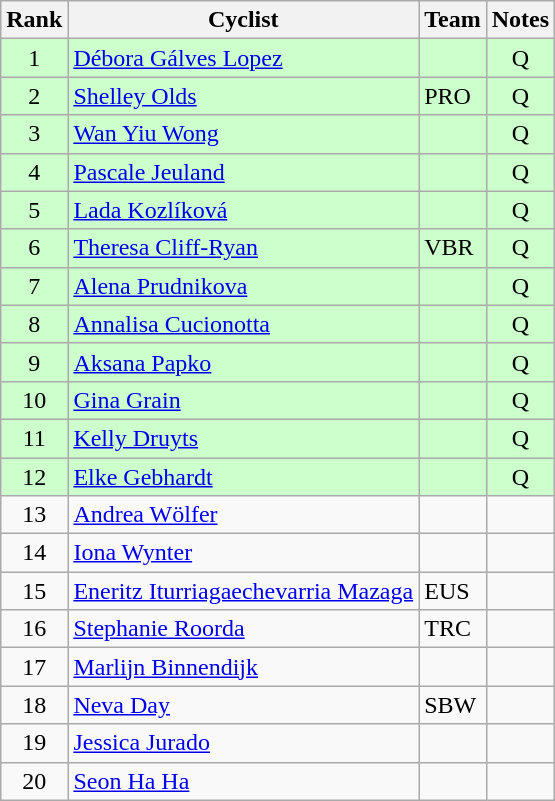<table class="wikitable sortable" style="text-align:center;">
<tr>
<th>Rank</th>
<th class="unsortable">Cyclist</th>
<th>Team</th>
<th class="unsortable">Notes</th>
</tr>
<tr bgcolor=ccffcc>
<td align=center>1</td>
<td align=left><a href='#'>Débora Gálves Lopez</a></td>
<td align=left></td>
<td>Q</td>
</tr>
<tr bgcolor=ccffcc>
<td align=center>2</td>
<td align=left><a href='#'>Shelley Olds</a></td>
<td align=left>PRO</td>
<td>Q</td>
</tr>
<tr bgcolor=ccffcc>
<td align=center>3</td>
<td align=left><a href='#'>Wan Yiu Wong</a></td>
<td align=left></td>
<td>Q</td>
</tr>
<tr bgcolor=ccffcc>
<td align=center>4</td>
<td align=left><a href='#'>Pascale Jeuland</a></td>
<td align=left></td>
<td>Q</td>
</tr>
<tr bgcolor=ccffcc>
<td align=center>5</td>
<td align=left><a href='#'>Lada Kozlíková</a></td>
<td align=left></td>
<td>Q</td>
</tr>
<tr bgcolor=ccffcc>
<td align=center>6</td>
<td align=left><a href='#'>Theresa Cliff-Ryan</a></td>
<td align=left>VBR</td>
<td>Q</td>
</tr>
<tr bgcolor=ccffcc>
<td align=center>7</td>
<td align=left><a href='#'>Alena Prudnikova</a></td>
<td align=left></td>
<td>Q</td>
</tr>
<tr bgcolor=ccffcc>
<td align=center>8</td>
<td align=left><a href='#'>Annalisa Cucionotta</a></td>
<td align=left></td>
<td>Q</td>
</tr>
<tr bgcolor=ccffcc>
<td align=center>9</td>
<td align=left><a href='#'>Aksana Papko</a></td>
<td align=left></td>
<td>Q</td>
</tr>
<tr bgcolor=ccffcc>
<td align=center>10</td>
<td align=left><a href='#'>Gina Grain</a></td>
<td align=left></td>
<td>Q</td>
</tr>
<tr bgcolor=ccffcc>
<td align=center>11</td>
<td align=left><a href='#'>Kelly Druyts</a></td>
<td align=left></td>
<td>Q</td>
</tr>
<tr bgcolor=ccffcc>
<td align=center>12</td>
<td align=left><a href='#'>Elke Gebhardt</a></td>
<td align=left></td>
<td>Q</td>
</tr>
<tr>
<td align=center>13</td>
<td align=left><a href='#'>Andrea Wölfer</a></td>
<td align=left></td>
<td></td>
</tr>
<tr>
<td align=center>14</td>
<td align=left><a href='#'>Iona Wynter</a></td>
<td align=left></td>
<td></td>
</tr>
<tr>
<td align=center>15</td>
<td align=left><a href='#'>Eneritz Iturriagaechevarria Mazaga</a></td>
<td align=left>EUS</td>
<td></td>
</tr>
<tr>
<td align=center>16</td>
<td align=left><a href='#'>Stephanie Roorda</a></td>
<td align=left>TRC</td>
<td></td>
</tr>
<tr>
<td align=center>17</td>
<td align=left><a href='#'>Marlijn Binnendijk</a></td>
<td align=left></td>
<td></td>
</tr>
<tr>
<td align=center>18</td>
<td align=left><a href='#'>Neva Day</a></td>
<td align=left>SBW</td>
<td></td>
</tr>
<tr>
<td align=center>19</td>
<td align=left><a href='#'>Jessica Jurado</a></td>
<td align=left></td>
<td></td>
</tr>
<tr>
<td align=center>20</td>
<td align=left><a href='#'>Seon Ha Ha</a></td>
<td align=left></td>
<td></td>
</tr>
</table>
